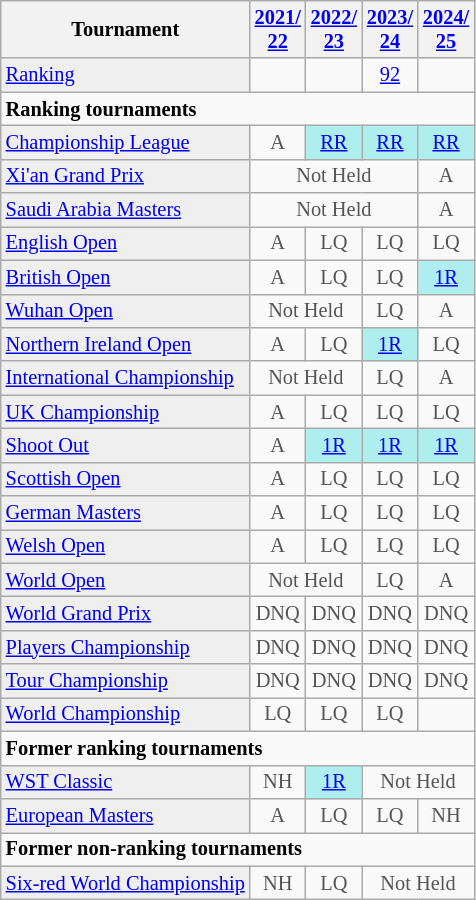<table class="wikitable"  style="font-size:85%;">
<tr style="bgcolor="#ffd700">
<th><strong>Tournament</strong></th>
<th><a href='#'>2021/<br>22</a></th>
<th><a href='#'>2022/<br>23</a></th>
<th><a href='#'>2023/<br>24</a></th>
<th><a href='#'>2024/<br>25</a></th>
</tr>
<tr>
<td style="background:#EFEFEF;"><a href='#'>Ranking</a></td>
<td align="center"></td>
<td align="center"></td>
<td align="center"><a href='#'>92</a></td>
<td align="center"></td>
</tr>
<tr>
<td colspan="10"><strong>Ranking tournaments</strong></td>
</tr>
<tr>
<td style="background:#EFEFEF;"><a href='#'>Championship League</a></td>
<td align="center" style="color:#555555;">A</td>
<td align="center" style="background:#afeeee;"><a href='#'>RR</a></td>
<td align="center" style="background:#afeeee;"><a href='#'>RR</a></td>
<td align="center" style="background:#afeeee;"><a href='#'>RR</a></td>
</tr>
<tr>
<td style="background:#EFEFEF;"><a href='#'>Xi'an Grand Prix</a></td>
<td align="center" colspan="3" style="color:#555555;">Not Held</td>
<td align="center" style="color:#555555;">A</td>
</tr>
<tr>
<td style="background:#EFEFEF;"><a href='#'>Saudi Arabia Masters</a></td>
<td align="center" colspan="3" style="color:#555555;">Not Held</td>
<td align="center" style="color:#555555;">A</td>
</tr>
<tr>
<td style="background:#EFEFEF;"><a href='#'>English Open</a></td>
<td align="center" style="color:#555555;">A</td>
<td align="center" style="color:#555555;">LQ</td>
<td align="center" style="color:#555555;">LQ</td>
<td align="center" style="color:#555555;">LQ</td>
</tr>
<tr>
<td style="background:#EFEFEF;"><a href='#'>British Open</a></td>
<td align="center" style="color:#555555;">A</td>
<td align="center" style="color:#555555;">LQ</td>
<td align="center" style="color:#555555;">LQ</td>
<td align="center" style="background:#afeeee;"><a href='#'>1R</a></td>
</tr>
<tr>
<td style="background:#EFEFEF;"><a href='#'>Wuhan Open</a></td>
<td align="center" colspan="2" style="color:#555555;">Not Held</td>
<td align="center" style="color:#555555;">LQ</td>
<td align="center" style="color:#555555;">A</td>
</tr>
<tr>
<td style="background:#EFEFEF;"><a href='#'>Northern Ireland Open</a></td>
<td align="center" style="color:#555555;">A</td>
<td align="center" style="color:#555555;">LQ</td>
<td align="center" style="background:#afeeee;"><a href='#'>1R</a></td>
<td align="center" style="color:#555555;">LQ</td>
</tr>
<tr>
<td style="background:#EFEFEF;"><a href='#'>International Championship</a></td>
<td align="center" colspan="2" style="color:#555555;">Not Held</td>
<td align="center" style="color:#555555;">LQ</td>
<td align="center" style="color:#555555;">A</td>
</tr>
<tr>
<td style="background:#EFEFEF;"><a href='#'>UK Championship</a></td>
<td align="center" style="color:#555555;">A</td>
<td align="center" style="color:#555555;">LQ</td>
<td align="center" style="color:#555555;">LQ</td>
<td align="center" style="color:#555555;">LQ</td>
</tr>
<tr>
<td style="background:#EFEFEF;"><a href='#'>Shoot Out</a></td>
<td align="center" style="color:#555555;">A</td>
<td align="center" style="background:#afeeee;"><a href='#'>1R</a></td>
<td align="center" style="background:#afeeee;"><a href='#'>1R</a></td>
<td align="center" style="background:#afeeee;"><a href='#'>1R</a></td>
</tr>
<tr>
<td style="background:#EFEFEF;"><a href='#'>Scottish Open</a></td>
<td align="center" style="color:#555555;">A</td>
<td align="center" style="color:#555555;">LQ</td>
<td align="center" style="color:#555555;">LQ</td>
<td align="center" style="color:#555555;">LQ</td>
</tr>
<tr>
<td style="background:#EFEFEF;"><a href='#'>German Masters</a></td>
<td align="center" style="color:#555555;">A</td>
<td align="center" style="color:#555555;">LQ</td>
<td align="center" style="color:#555555;">LQ</td>
<td align="center" style="color:#555555;">LQ</td>
</tr>
<tr>
<td style="background:#EFEFEF;"><a href='#'>Welsh Open</a></td>
<td align="center" style="color:#555555;">A</td>
<td align="center" style="color:#555555;">LQ</td>
<td align="center" style="color:#555555;">LQ</td>
<td align="center" style="color:#555555;">LQ</td>
</tr>
<tr>
<td style="background:#EFEFEF;"><a href='#'>World Open</a></td>
<td align="center" colspan="2" style="color:#555555;">Not Held</td>
<td align="center" style="color:#555555;">LQ</td>
<td align="center" style="color:#555555;">A</td>
</tr>
<tr>
<td style="background:#EFEFEF;"><a href='#'>World Grand Prix</a></td>
<td align="center" style="color:#555555;">DNQ</td>
<td align="center" style="color:#555555;">DNQ</td>
<td align="center" style="color:#555555;">DNQ</td>
<td align="center" style="color:#555555;">DNQ</td>
</tr>
<tr>
<td style="background:#EFEFEF;"><a href='#'>Players Championship</a></td>
<td align="center" style="color:#555555;">DNQ</td>
<td align="center" style="color:#555555;">DNQ</td>
<td align="center" style="color:#555555;">DNQ</td>
<td align="center" style="color:#555555;">DNQ</td>
</tr>
<tr>
<td style="background:#EFEFEF;"><a href='#'>Tour Championship</a></td>
<td align="center" style="color:#555555;">DNQ</td>
<td align="center" style="color:#555555;">DNQ</td>
<td align="center" style="color:#555555;">DNQ</td>
<td align="center" style="color:#555555;">DNQ</td>
</tr>
<tr>
<td style="background:#EFEFEF;"><a href='#'>World Championship</a></td>
<td align="center" style="color:#555555;">LQ</td>
<td align="center" style="color:#555555;">LQ</td>
<td align="center" style="color:#555555;">LQ</td>
<td></td>
</tr>
<tr>
<td colspan="10"><strong>Former ranking tournaments</strong></td>
</tr>
<tr>
<td style="background:#EFEFEF;"><a href='#'>WST Classic</a></td>
<td align="center" style="color:#555555;">NH</td>
<td align="center" style="background:#afeeee;"><a href='#'>1R</a></td>
<td align="center" colspan="2" style="color:#555555;">Not Held</td>
</tr>
<tr>
<td style="background:#EFEFEF;"><a href='#'>European Masters</a></td>
<td align="center" style="color:#555555;">A</td>
<td align="center" style="color:#555555;">LQ</td>
<td align="center" style="color:#555555;">LQ</td>
<td align="center" style="color:#555555;">NH</td>
</tr>
<tr>
<td colspan="10"><strong>Former non-ranking tournaments</strong></td>
</tr>
<tr>
<td style="background:#EFEFEF;"><a href='#'>Six-red World Championship</a></td>
<td align="center" style="color:#555555;">NH</td>
<td align="center" style="color:#555555;">LQ</td>
<td align="center" colspan="2" style="color:#555555;">Not Held</td>
</tr>
</table>
